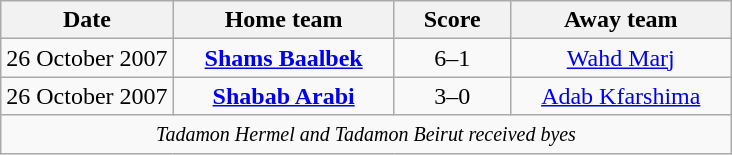<table class="wikitable" border="1" style="text-align: center">
<tr>
<th>Date</th>
<th width=140" align=center>Home team</th>
<th width=70" align=center>Score</th>
<th width=140" align=center>Away team</th>
</tr>
<tr>
<td>26 October 2007</td>
<td><strong><a href='#'>Shams Baalbek</a></strong></td>
<td>6–1</td>
<td><a href='#'>Wahd Marj</a></td>
</tr>
<tr>
<td>26 October 2007</td>
<td><a href='#'><strong>Shabab Arabi</strong></a></td>
<td>3–0</td>
<td><a href='#'>Adab Kfarshima</a></td>
</tr>
<tr>
<td colspan=4><small><em>Tadamon Hermel and Tadamon Beirut received byes</em></small></td>
</tr>
</table>
